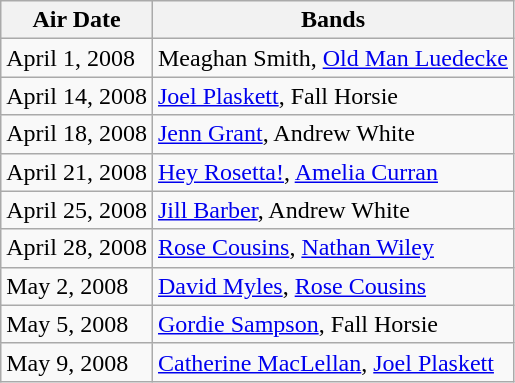<table class="wikitable" border="1">
<tr>
<th>Air Date</th>
<th>Bands</th>
</tr>
<tr>
<td>April 1, 2008</td>
<td>Meaghan Smith, <a href='#'>Old Man Luedecke</a></td>
</tr>
<tr>
<td>April 14, 2008</td>
<td><a href='#'>Joel Plaskett</a>, Fall Horsie</td>
</tr>
<tr>
<td>April 18, 2008</td>
<td><a href='#'>Jenn Grant</a>, Andrew White</td>
</tr>
<tr>
<td>April 21, 2008</td>
<td><a href='#'>Hey Rosetta!</a>, <a href='#'>Amelia Curran</a></td>
</tr>
<tr>
<td>April 25, 2008</td>
<td><a href='#'>Jill Barber</a>, Andrew White</td>
</tr>
<tr>
<td>April 28, 2008</td>
<td><a href='#'>Rose Cousins</a>, <a href='#'>Nathan Wiley</a></td>
</tr>
<tr>
<td>May 2, 2008</td>
<td><a href='#'>David Myles</a>, <a href='#'>Rose Cousins</a></td>
</tr>
<tr>
<td>May 5, 2008</td>
<td><a href='#'>Gordie Sampson</a>, Fall Horsie</td>
</tr>
<tr>
<td>May 9, 2008</td>
<td><a href='#'>Catherine MacLellan</a>, <a href='#'>Joel Plaskett</a></td>
</tr>
</table>
